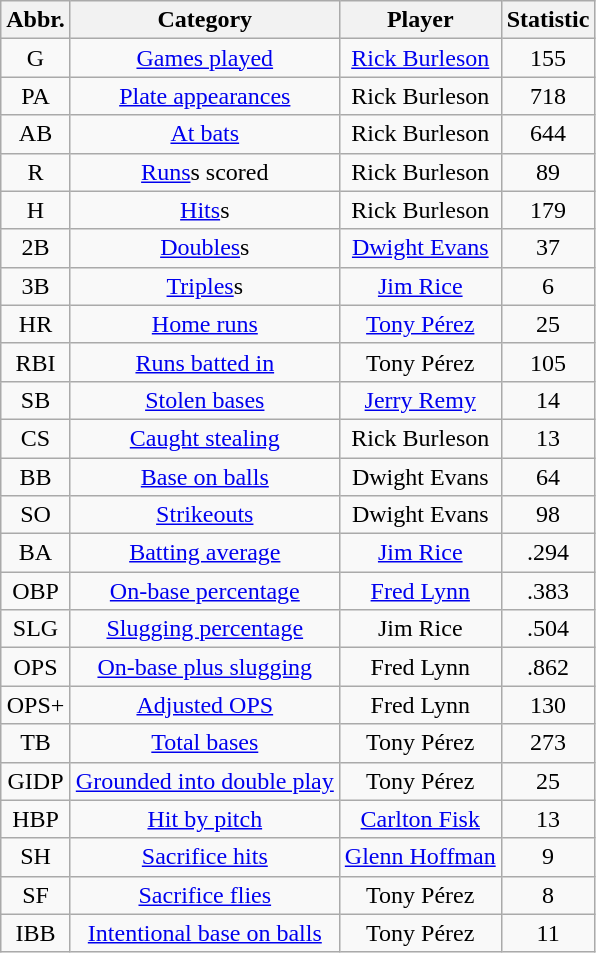<table class="wikitable sortable" style="text-align:center;">
<tr>
<th>Abbr.</th>
<th>Category</th>
<th>Player</th>
<th>Statistic</th>
</tr>
<tr>
<td>G</td>
<td><a href='#'>Games played</a></td>
<td><a href='#'>Rick Burleson</a></td>
<td>155</td>
</tr>
<tr>
<td>PA</td>
<td><a href='#'>Plate appearances</a></td>
<td>Rick Burleson</td>
<td>718</td>
</tr>
<tr>
<td>AB</td>
<td><a href='#'>At bats</a></td>
<td>Rick Burleson</td>
<td>644</td>
</tr>
<tr>
<td>R</td>
<td><a href='#'>Runs</a>s scored</td>
<td>Rick Burleson</td>
<td>89</td>
</tr>
<tr>
<td>H</td>
<td><a href='#'>Hits</a>s</td>
<td>Rick Burleson</td>
<td>179</td>
</tr>
<tr>
<td>2B</td>
<td><a href='#'>Doubles</a>s</td>
<td><a href='#'>Dwight Evans</a></td>
<td>37</td>
</tr>
<tr>
<td>3B</td>
<td><a href='#'>Triples</a>s</td>
<td><a href='#'>Jim Rice</a></td>
<td>6</td>
</tr>
<tr>
<td>HR</td>
<td><a href='#'>Home runs</a></td>
<td><a href='#'>Tony Pérez</a></td>
<td>25</td>
</tr>
<tr>
<td>RBI</td>
<td><a href='#'>Runs batted in</a></td>
<td>Tony Pérez</td>
<td>105</td>
</tr>
<tr>
<td>SB</td>
<td><a href='#'>Stolen bases</a></td>
<td><a href='#'>Jerry Remy</a></td>
<td>14</td>
</tr>
<tr>
<td>CS</td>
<td><a href='#'>Caught stealing</a></td>
<td>Rick Burleson</td>
<td>13</td>
</tr>
<tr>
<td>BB</td>
<td><a href='#'>Base on balls</a></td>
<td>Dwight Evans</td>
<td>64</td>
</tr>
<tr>
<td>SO</td>
<td><a href='#'>Strikeouts</a></td>
<td>Dwight Evans</td>
<td>98</td>
</tr>
<tr>
<td>BA</td>
<td><a href='#'>Batting average</a></td>
<td><a href='#'>Jim Rice</a></td>
<td>.294</td>
</tr>
<tr>
<td>OBP</td>
<td><a href='#'>On-base percentage</a></td>
<td><a href='#'>Fred Lynn</a></td>
<td>.383</td>
</tr>
<tr>
<td>SLG</td>
<td><a href='#'>Slugging percentage</a></td>
<td>Jim Rice</td>
<td>.504</td>
</tr>
<tr>
<td>OPS</td>
<td><a href='#'>On-base plus slugging</a></td>
<td>Fred Lynn</td>
<td>.862</td>
</tr>
<tr>
<td>OPS+</td>
<td><a href='#'>Adjusted OPS</a></td>
<td>Fred Lynn</td>
<td>130</td>
</tr>
<tr>
<td>TB</td>
<td><a href='#'>Total bases</a></td>
<td>Tony Pérez</td>
<td>273</td>
</tr>
<tr>
<td>GIDP</td>
<td><a href='#'>Grounded into double play</a></td>
<td>Tony Pérez</td>
<td>25</td>
</tr>
<tr>
<td>HBP</td>
<td><a href='#'>Hit by pitch</a></td>
<td><a href='#'>Carlton Fisk</a></td>
<td>13</td>
</tr>
<tr>
<td>SH</td>
<td><a href='#'>Sacrifice hits</a></td>
<td><a href='#'>Glenn Hoffman</a></td>
<td>9</td>
</tr>
<tr>
<td>SF</td>
<td><a href='#'>Sacrifice flies</a></td>
<td>Tony Pérez</td>
<td>8</td>
</tr>
<tr>
<td>IBB</td>
<td><a href='#'>Intentional base on balls</a></td>
<td>Tony Pérez</td>
<td>11</td>
</tr>
</table>
